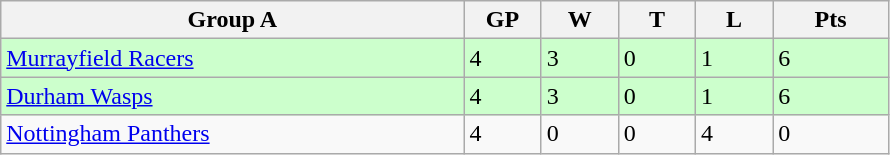<table class="wikitable">
<tr>
<th width="30%">Group A</th>
<th width="5%">GP</th>
<th width="5%">W</th>
<th width="5%">T</th>
<th width="5%">L</th>
<th width="7.5%">Pts</th>
</tr>
<tr bgcolor="#CCFFCC">
<td><a href='#'>Murrayfield Racers</a></td>
<td>4</td>
<td>3</td>
<td>0</td>
<td>1</td>
<td>6</td>
</tr>
<tr bgcolor="#CCFFCC">
<td><a href='#'>Durham Wasps</a></td>
<td>4</td>
<td>3</td>
<td>0</td>
<td>1</td>
<td>6</td>
</tr>
<tr>
<td><a href='#'>Nottingham Panthers</a></td>
<td>4</td>
<td>0</td>
<td>0</td>
<td>4</td>
<td>0</td>
</tr>
</table>
